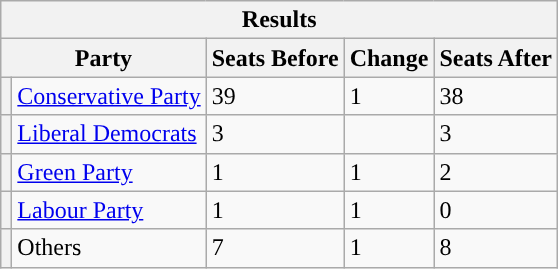<table class="wikitable">
<tr>
<th colspan="5">Results</th>
</tr>
<tr>
<th colspan="2">Party</th>
<th>Seats Before</th>
<th>Change</th>
<th>Seats After</th>
</tr>
<tr>
<th class="unsortable" style="background-color: "></th>
<td><a href='#'>Conservative Party</a></td>
<td>39</td>
<td>1</td>
<td>38</td>
</tr>
<tr>
<th class="unsortable" style="background-color: "></th>
<td><a href='#'>Liberal Democrats</a></td>
<td>3</td>
<td></td>
<td>3</td>
</tr>
<tr>
<th class="unsortable" style="background-color: "></th>
<td><a href='#'>Green Party</a></td>
<td>1</td>
<td>1</td>
<td>2</td>
</tr>
<tr>
<th class="unsortable" style="background-color: "></th>
<td><a href='#'>Labour Party</a></td>
<td>1</td>
<td>1</td>
<td>0</td>
</tr>
<tr>
<th></th>
<td>Others</td>
<td>7</td>
<td>1</td>
<td>8</td>
</tr>
</table>
